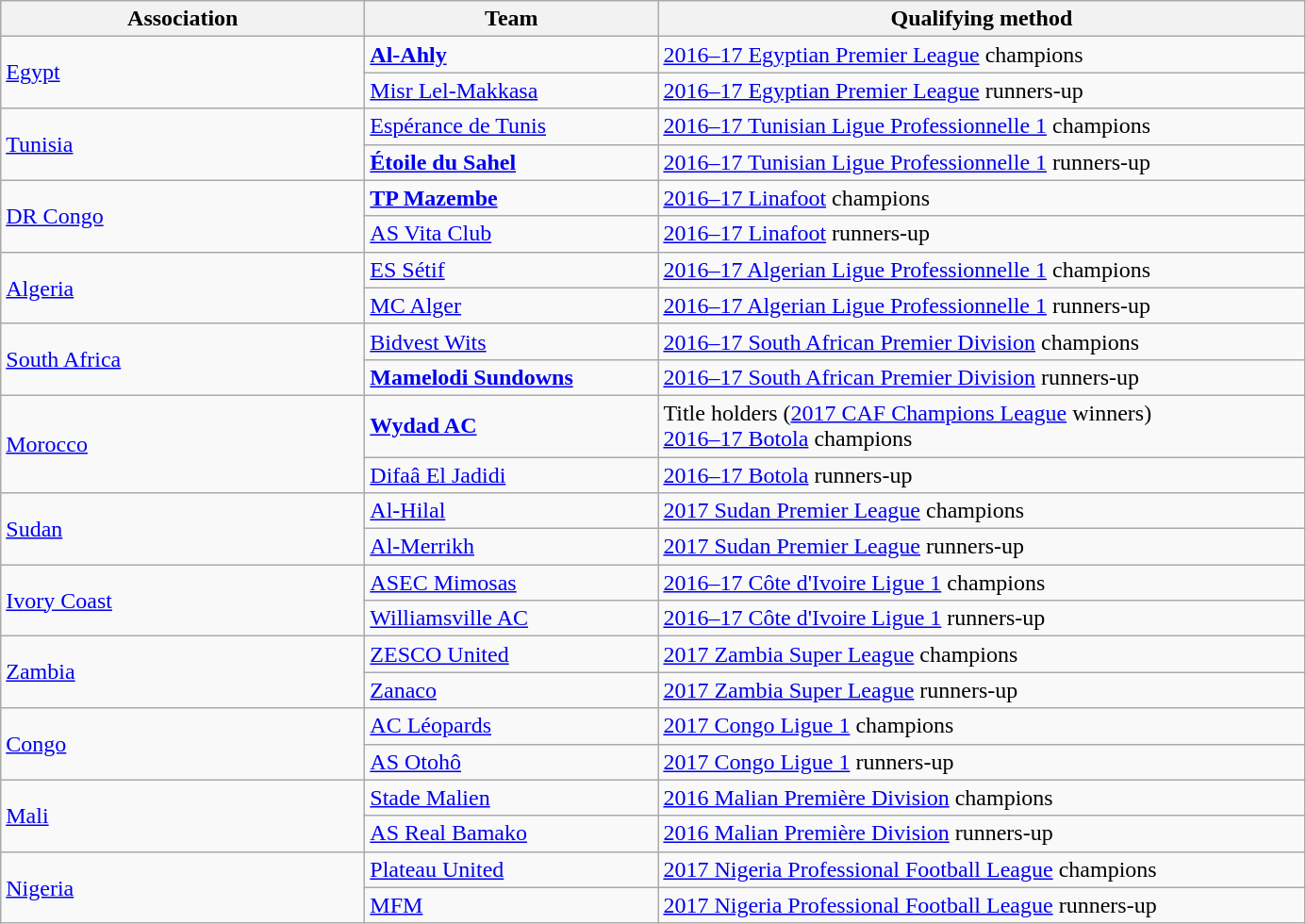<table class="wikitable">
<tr>
<th width=250>Association</th>
<th width=200>Team</th>
<th width=450>Qualifying method</th>
</tr>
<tr>
<td rowspan=2> <a href='#'>Egypt</a> </td>
<td><strong><a href='#'>Al-Ahly</a></strong></td>
<td><a href='#'>2016–17 Egyptian Premier League</a> champions</td>
</tr>
<tr>
<td><a href='#'>Misr Lel-Makkasa</a></td>
<td><a href='#'>2016–17 Egyptian Premier League</a> runners-up</td>
</tr>
<tr>
<td rowspan=2> <a href='#'>Tunisia</a> </td>
<td><a href='#'>Espérance de Tunis</a></td>
<td><a href='#'>2016–17 Tunisian Ligue Professionnelle 1</a> champions</td>
</tr>
<tr>
<td><strong><a href='#'>Étoile du Sahel</a></strong></td>
<td><a href='#'>2016–17 Tunisian Ligue Professionnelle 1</a> runners-up</td>
</tr>
<tr>
<td rowspan=2> <a href='#'>DR Congo</a> </td>
<td><strong><a href='#'>TP Mazembe</a></strong></td>
<td><a href='#'>2016–17 Linafoot</a> champions</td>
</tr>
<tr>
<td><a href='#'>AS Vita Club</a></td>
<td><a href='#'>2016–17 Linafoot</a> runners-up</td>
</tr>
<tr>
<td rowspan=2> <a href='#'>Algeria</a> </td>
<td><a href='#'>ES Sétif</a></td>
<td><a href='#'>2016–17 Algerian Ligue Professionnelle 1</a> champions</td>
</tr>
<tr>
<td><a href='#'>MC Alger</a></td>
<td><a href='#'>2016–17 Algerian Ligue Professionnelle 1</a> runners-up</td>
</tr>
<tr>
<td rowspan=2> <a href='#'>South Africa</a> </td>
<td><a href='#'>Bidvest Wits</a></td>
<td><a href='#'>2016–17 South African Premier Division</a> champions</td>
</tr>
<tr>
<td><strong><a href='#'>Mamelodi Sundowns</a></strong></td>
<td><a href='#'>2016–17 South African Premier Division</a> runners-up</td>
</tr>
<tr>
<td rowspan=2> <a href='#'>Morocco</a> </td>
<td><strong><a href='#'>Wydad AC</a></strong></td>
<td>Title holders (<a href='#'>2017 CAF Champions League</a> winners)<br><a href='#'>2016–17 Botola</a> champions</td>
</tr>
<tr>
<td><a href='#'>Difaâ El Jadidi</a></td>
<td><a href='#'>2016–17 Botola</a> runners-up</td>
</tr>
<tr>
<td rowspan=2> <a href='#'>Sudan</a> </td>
<td><a href='#'>Al-Hilal</a></td>
<td><a href='#'>2017 Sudan Premier League</a> champions</td>
</tr>
<tr>
<td><a href='#'>Al-Merrikh</a></td>
<td><a href='#'>2017 Sudan Premier League</a> runners-up</td>
</tr>
<tr>
<td rowspan=2> <a href='#'>Ivory Coast</a> </td>
<td><a href='#'>ASEC Mimosas</a></td>
<td><a href='#'>2016–17 Côte d'Ivoire Ligue 1</a> champions</td>
</tr>
<tr>
<td><a href='#'>Williamsville AC</a></td>
<td><a href='#'>2016–17 Côte d'Ivoire Ligue 1</a> runners-up</td>
</tr>
<tr>
<td rowspan=2> <a href='#'>Zambia</a> </td>
<td><a href='#'>ZESCO United</a></td>
<td><a href='#'>2017 Zambia Super League</a> champions</td>
</tr>
<tr>
<td><a href='#'>Zanaco</a></td>
<td><a href='#'>2017 Zambia Super League</a> runners-up</td>
</tr>
<tr>
<td rowspan=2> <a href='#'>Congo</a> </td>
<td><a href='#'>AC Léopards</a></td>
<td><a href='#'>2017 Congo Ligue 1</a> champions</td>
</tr>
<tr>
<td><a href='#'>AS Otohô</a></td>
<td><a href='#'>2017 Congo Ligue 1</a> runners-up</td>
</tr>
<tr>
<td rowspan=2> <a href='#'>Mali</a> </td>
<td><a href='#'>Stade Malien</a></td>
<td><a href='#'>2016 Malian Première Division</a> champions</td>
</tr>
<tr>
<td><a href='#'>AS Real Bamako</a></td>
<td><a href='#'>2016 Malian Première Division</a> runners-up</td>
</tr>
<tr>
<td rowspan=2> <a href='#'>Nigeria</a> </td>
<td><a href='#'>Plateau United</a></td>
<td><a href='#'>2017 Nigeria Professional Football League</a> champions</td>
</tr>
<tr>
<td><a href='#'>MFM</a></td>
<td><a href='#'>2017 Nigeria Professional Football League</a> runners-up</td>
</tr>
</table>
